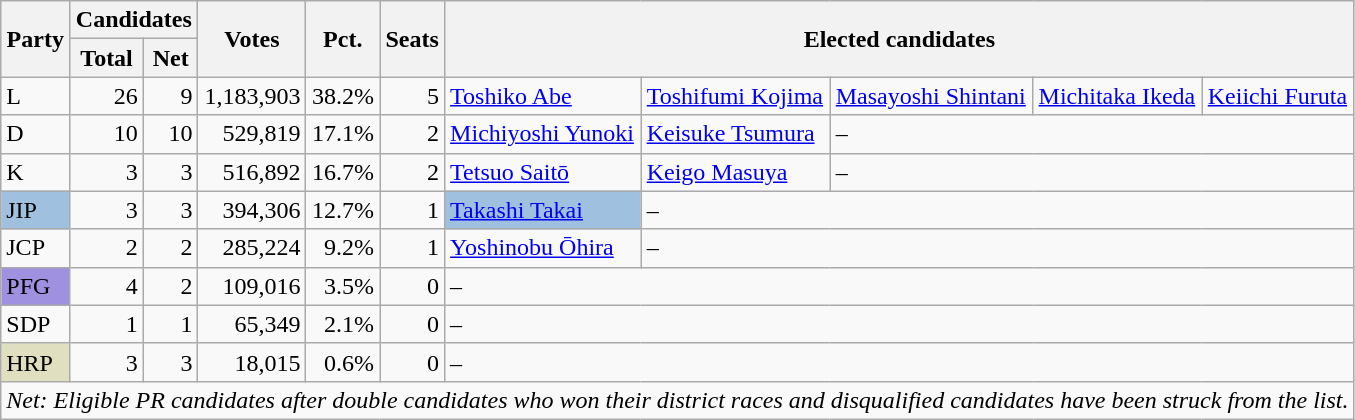<table class="wikitable">
<tr>
<th rowspan="2">Party</th>
<th colspan="2">Candidates</th>
<th rowspan="2">Votes</th>
<th rowspan="2">Pct.</th>
<th rowspan="2">Seats</th>
<th colspan="5" rowspan="2">Elected candidates</th>
</tr>
<tr>
<th>Total</th>
<th>Net</th>
</tr>
<tr>
<td>L</td>
<td align="right">26</td>
<td align="right">9</td>
<td align="right">1,183,903</td>
<td align="right">38.2%</td>
<td align="right">5</td>
<td><a href='#'>Toshiko Abe</a></td>
<td><a href='#'>Toshifumi Kojima</a></td>
<td><a href='#'>Masayoshi Shintani</a></td>
<td><a href='#'>Michitaka Ikeda</a></td>
<td><a href='#'>Keiichi Furuta</a></td>
</tr>
<tr>
<td>D</td>
<td align="right">10</td>
<td align="right">10</td>
<td align="right">529,819</td>
<td align="right">17.1%</td>
<td align="right">2</td>
<td><a href='#'>Michiyoshi Yunoki</a></td>
<td><a href='#'>Keisuke Tsumura</a></td>
<td colspan="3">–</td>
</tr>
<tr>
<td>K</td>
<td align="right">3</td>
<td align="right">3</td>
<td align="right">516,892</td>
<td align="right">16.7%</td>
<td align="right">2</td>
<td><a href='#'>Tetsuo Saitō</a></td>
<td><a href='#'>Keigo Masuya</a></td>
<td colspan="3">–</td>
</tr>
<tr>
<td bgcolor="#A0C0E0">JIP</td>
<td align="right">3</td>
<td align="right">3</td>
<td align="right">394,306</td>
<td align="right">12.7%</td>
<td align="right">1</td>
<td bgcolor="#A0C0E0"><a href='#'>Takashi Takai</a></td>
<td colspan="4">–</td>
</tr>
<tr>
<td>JCP</td>
<td align="right">2</td>
<td align="right">2</td>
<td align="right">285,224</td>
<td align="right">9.2%</td>
<td align="right">1</td>
<td><a href='#'>Yoshinobu Ōhira</a></td>
<td colspan="4">–</td>
</tr>
<tr>
<td bgcolor="#A090E0">PFG</td>
<td align="right">4</td>
<td align="right">2</td>
<td align="right">109,016</td>
<td align="right">3.5%</td>
<td align="right">0</td>
<td colspan="5">–</td>
</tr>
<tr>
<td>SDP</td>
<td align="right">1</td>
<td align="right">1</td>
<td align="right">65,349</td>
<td align="right">2.1%</td>
<td align="right">0</td>
<td colspan="5">–</td>
</tr>
<tr>
<td bgcolor="#E0E0C0">HRP</td>
<td align="right">3</td>
<td align="right">3</td>
<td align="right">18,015</td>
<td align="right">0.6%</td>
<td align="right">0</td>
<td colspan="5">–</td>
</tr>
<tr>
<td colspan="11"><em>Net: Eligible PR candidates after double candidates who won their district races and disqualified candidates have been struck from the list.</em></td>
</tr>
</table>
